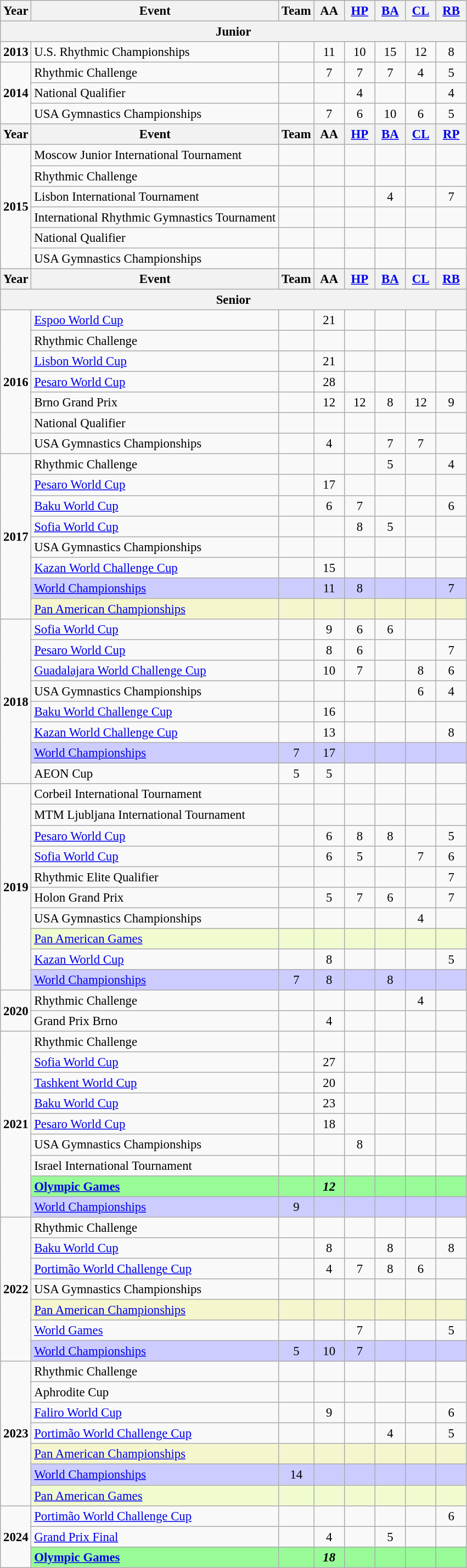<table class="wikitable" style="text-align:center; font-size:95%;">
<tr>
<th align=center>Year</th>
<th align=center>Event</th>
<th style="width:30px;">Team</th>
<th style="width:30px;">AA</th>
<th style="width:30px;"><a href='#'>HP</a></th>
<th style="width:30px;"><a href='#'>BA</a></th>
<th style="width:30px;"><a href='#'>CL</a></th>
<th style="width:30px;"><a href='#'>RB</a></th>
</tr>
<tr>
<th align=center colspan=8><strong>Junior</strong></th>
</tr>
<tr>
<td rowspan="1"><strong>2013</strong></td>
<td align=left>U.S. Rhythmic Championships</td>
<td></td>
<td>11</td>
<td>10</td>
<td>15</td>
<td>12</td>
<td>8</td>
</tr>
<tr>
<td rowspan="3"><strong>2014</strong></td>
<td align=left>Rhythmic Challenge</td>
<td></td>
<td>7</td>
<td>7</td>
<td>7</td>
<td>4</td>
<td>5</td>
</tr>
<tr>
<td align=left>National Qualifier</td>
<td></td>
<td></td>
<td>4</td>
<td></td>
<td></td>
<td>4</td>
</tr>
<tr>
<td align=left>USA Gymnastics Championships</td>
<td></td>
<td>7</td>
<td>6</td>
<td>10</td>
<td>6</td>
<td>5</td>
</tr>
<tr>
<th align=center>Year</th>
<th align=center>Event</th>
<th style="width:30px;">Team</th>
<th style="width:30px;">AA</th>
<th style="width:30px;"><a href='#'>HP</a></th>
<th style="width:30px;"><a href='#'>BA</a></th>
<th style="width:30px;"><a href='#'>CL</a></th>
<th style="width:30px;"><a href='#'>RP</a></th>
</tr>
<tr>
<td rowspan="6"><strong>2015</strong></td>
<td align=left>Moscow Junior International Tournament</td>
<td></td>
<td></td>
<td></td>
<td></td>
<td></td>
<td></td>
</tr>
<tr>
<td align=left>Rhythmic Challenge</td>
<td></td>
<td></td>
<td></td>
<td></td>
<td></td>
<td></td>
</tr>
<tr>
<td align=left>Lisbon International Tournament</td>
<td></td>
<td></td>
<td></td>
<td>4</td>
<td></td>
<td>7</td>
</tr>
<tr>
<td align=left>International Rhythmic Gymnastics Tournament</td>
<td></td>
<td></td>
<td></td>
<td></td>
<td></td>
<td></td>
</tr>
<tr>
<td align=left>National Qualifier</td>
<td></td>
<td></td>
<td></td>
<td></td>
<td></td>
<td></td>
</tr>
<tr>
<td align=left>USA Gymnastics Championships</td>
<td></td>
<td></td>
<td></td>
<td></td>
<td></td>
<td></td>
</tr>
<tr>
<th align=center>Year</th>
<th align=center>Event</th>
<th style="width:30px;">Team</th>
<th style="width:30px;">AA</th>
<th style="width:30px;"><a href='#'>HP</a></th>
<th style="width:30px;"><a href='#'>BA</a></th>
<th style="width:30px;"><a href='#'>CL</a></th>
<th style="width:30px;"><a href='#'>RB</a></th>
</tr>
<tr>
<th align=center colspan=8><strong>Senior</strong></th>
</tr>
<tr>
<td rowspan="7"><strong>2016</strong></td>
<td align=left><a href='#'>Espoo World Cup</a></td>
<td></td>
<td>21</td>
<td></td>
<td></td>
<td></td>
<td></td>
</tr>
<tr>
<td align=left>Rhythmic Challenge</td>
<td></td>
<td></td>
<td></td>
<td></td>
<td></td>
<td></td>
</tr>
<tr>
<td align=left><a href='#'>Lisbon World Cup</a></td>
<td></td>
<td>21</td>
<td></td>
<td></td>
<td></td>
<td></td>
</tr>
<tr>
<td align=left><a href='#'>Pesaro World Cup</a></td>
<td></td>
<td>28</td>
<td></td>
<td></td>
<td></td>
<td></td>
</tr>
<tr>
<td align=left>Brno Grand Prix</td>
<td></td>
<td>12</td>
<td>12</td>
<td>8</td>
<td>12</td>
<td>9</td>
</tr>
<tr>
<td align=left>National Qualifier</td>
<td></td>
<td></td>
<td></td>
<td></td>
<td></td>
<td></td>
</tr>
<tr>
<td align=left>USA Gymnastics Championships</td>
<td></td>
<td>4</td>
<td></td>
<td>7</td>
<td>7</td>
<td></td>
</tr>
<tr>
<td rowspan="8"><strong>2017</strong></td>
<td align=left>Rhythmic Challenge</td>
<td></td>
<td></td>
<td></td>
<td>5</td>
<td></td>
<td>4</td>
</tr>
<tr>
<td align=left><a href='#'>Pesaro World Cup</a></td>
<td></td>
<td>17</td>
<td></td>
<td></td>
<td></td>
<td></td>
</tr>
<tr>
<td align=left><a href='#'>Baku World Cup</a></td>
<td></td>
<td>6</td>
<td>7</td>
<td></td>
<td></td>
<td>6</td>
</tr>
<tr>
<td align=left><a href='#'>Sofia World Cup</a></td>
<td></td>
<td></td>
<td>8</td>
<td>5</td>
<td></td>
<td></td>
</tr>
<tr>
<td align=left>USA Gymnastics Championships</td>
<td></td>
<td></td>
<td></td>
<td></td>
<td></td>
<td></td>
</tr>
<tr>
<td align=left><a href='#'>Kazan World Challenge Cup</a></td>
<td></td>
<td>15</td>
<td></td>
<td></td>
<td></td>
<td></td>
</tr>
<tr bgcolor=#CCCCFF>
<td align=left><a href='#'>World Championships</a></td>
<td></td>
<td>11</td>
<td>8</td>
<td></td>
<td></td>
<td>7</td>
</tr>
<tr bgcolor="#f5f6ce">
<td align=left><a href='#'>Pan American Championships</a></td>
<td></td>
<td></td>
<td></td>
<td></td>
<td></td>
<td></td>
</tr>
<tr>
<td rowspan="8"><strong>2018</strong></td>
<td align=left><a href='#'>Sofia World Cup</a></td>
<td></td>
<td>9</td>
<td>6</td>
<td>6</td>
<td></td>
<td></td>
</tr>
<tr>
<td align=left><a href='#'>Pesaro World Cup</a></td>
<td></td>
<td>8</td>
<td>6</td>
<td></td>
<td></td>
<td>7</td>
</tr>
<tr>
<td align=left><a href='#'>Guadalajara World Challenge Cup</a></td>
<td></td>
<td>10</td>
<td>7</td>
<td></td>
<td>8</td>
<td>6</td>
</tr>
<tr>
<td align=left>USA Gymnastics Championships</td>
<td></td>
<td></td>
<td></td>
<td></td>
<td>6</td>
<td>4</td>
</tr>
<tr>
<td align=left><a href='#'>Baku World Challenge Cup</a></td>
<td></td>
<td>16</td>
<td></td>
<td></td>
<td></td>
<td></td>
</tr>
<tr>
<td align=left><a href='#'>Kazan World Challenge Cup</a></td>
<td></td>
<td>13</td>
<td></td>
<td></td>
<td></td>
<td>8</td>
</tr>
<tr bgcolor=#CCCCFF>
<td align=left><a href='#'>World Championships</a></td>
<td>7</td>
<td>17</td>
<td></td>
<td></td>
<td></td>
<td></td>
</tr>
<tr>
<td align=left>AEON Cup</td>
<td>5</td>
<td>5</td>
<td></td>
<td></td>
<td></td>
<td></td>
</tr>
<tr>
<td rowspan="10"><strong>2019</strong></td>
<td align=left>Corbeil International Tournament</td>
<td></td>
<td></td>
<td></td>
<td></td>
<td></td>
<td></td>
</tr>
<tr>
<td align=left>MTM Ljubljana International Tournament</td>
<td></td>
<td></td>
<td></td>
<td></td>
<td></td>
<td></td>
</tr>
<tr>
<td align=left><a href='#'>Pesaro World Cup</a></td>
<td></td>
<td>6</td>
<td>8</td>
<td>8</td>
<td></td>
<td>5</td>
</tr>
<tr>
<td align=left><a href='#'>Sofia World Cup</a></td>
<td></td>
<td>6</td>
<td>5</td>
<td></td>
<td>7</td>
<td>6</td>
</tr>
<tr>
<td align=left>Rhythmic Elite Qualifier</td>
<td></td>
<td></td>
<td></td>
<td></td>
<td></td>
<td>7</td>
</tr>
<tr>
<td align=left>Holon Grand Prix</td>
<td></td>
<td>5</td>
<td>7</td>
<td>6</td>
<td></td>
<td>7</td>
</tr>
<tr>
<td align=left>USA Gymnastics Championships</td>
<td></td>
<td></td>
<td></td>
<td></td>
<td>4</td>
<td></td>
</tr>
<tr bgcolor=#f0fccf>
<td align=left><a href='#'>Pan American Games</a></td>
<td></td>
<td></td>
<td></td>
<td></td>
<td></td>
<td></td>
</tr>
<tr>
<td align=left><a href='#'>Kazan World Cup</a></td>
<td></td>
<td>8</td>
<td></td>
<td></td>
<td></td>
<td>5</td>
</tr>
<tr bgcolor=#CCCCFF>
<td align=left><a href='#'>World Championships</a></td>
<td>7</td>
<td>8</td>
<td></td>
<td>8</td>
<td></td>
<td></td>
</tr>
<tr>
<td rowspan="2"><strong>2020</strong></td>
<td align=left>Rhythmic Challenge</td>
<td></td>
<td></td>
<td></td>
<td></td>
<td>4</td>
<td></td>
</tr>
<tr>
<td align=left>Grand Prix Brno</td>
<td></td>
<td>4</td>
<td></td>
<td></td>
<td></td>
<td></td>
</tr>
<tr>
<td rowspan="9"><strong>2021</strong></td>
<td align=left>Rhythmic Challenge</td>
<td></td>
<td></td>
<td></td>
<td></td>
<td></td>
<td></td>
</tr>
<tr>
<td align=left><a href='#'>Sofia World Cup</a></td>
<td></td>
<td>27</td>
<td></td>
<td></td>
<td></td>
<td></td>
</tr>
<tr>
<td align=left><a href='#'>Tashkent World Cup</a></td>
<td></td>
<td>20</td>
<td></td>
<td></td>
<td></td>
<td></td>
</tr>
<tr>
<td align=left><a href='#'>Baku World Cup</a></td>
<td></td>
<td>23</td>
<td></td>
<td></td>
<td></td>
<td></td>
</tr>
<tr>
<td align=left><a href='#'>Pesaro World Cup</a></td>
<td></td>
<td>18</td>
<td></td>
<td></td>
<td></td>
<td></td>
</tr>
<tr>
<td align=left>USA Gymnastics Championships</td>
<td></td>
<td></td>
<td>8</td>
<td></td>
<td></td>
<td></td>
</tr>
<tr>
<td align=left>Israel International Tournament</td>
<td></td>
<td></td>
<td></td>
<td></td>
<td></td>
<td></td>
</tr>
<tr bgcolor=98FB98>
<td align=left><strong><a href='#'>Olympic Games</a></strong></td>
<td></td>
<td><strong><em>12</em></strong></td>
<td></td>
<td></td>
<td></td>
<td></td>
</tr>
<tr bgcolor=#CCCCFF>
<td align=left><a href='#'>World Championships</a></td>
<td>9</td>
<td></td>
<td></td>
<td></td>
<td></td>
<td></td>
</tr>
<tr>
<td rowspan="7"><strong>2022</strong></td>
<td align=left>Rhythmic Challenge</td>
<td></td>
<td></td>
<td></td>
<td></td>
<td></td>
<td></td>
</tr>
<tr>
<td align=left><a href='#'>Baku World Cup</a></td>
<td></td>
<td>8</td>
<td></td>
<td>8</td>
<td></td>
<td>8</td>
</tr>
<tr>
<td align=left><a href='#'>Portimão World Challenge Cup</a></td>
<td></td>
<td>4</td>
<td>7</td>
<td>8</td>
<td>6</td>
<td></td>
</tr>
<tr>
<td align=left>USA Gymnastics Championships</td>
<td></td>
<td></td>
<td></td>
<td></td>
<td></td>
<td></td>
</tr>
<tr bgcolor="#f5f6ce">
<td align=left><a href='#'>Pan American Championships</a></td>
<td></td>
<td></td>
<td></td>
<td></td>
<td></td>
<td></td>
</tr>
<tr>
<td align=left><a href='#'>World Games</a></td>
<td></td>
<td></td>
<td>7</td>
<td></td>
<td></td>
<td>5</td>
</tr>
<tr bgcolor=#CCCCFF>
<td align=left><a href='#'>World Championships</a></td>
<td>5</td>
<td>10</td>
<td>7</td>
<td></td>
<td></td>
<td></td>
</tr>
<tr>
<td rowspan="7"><strong>2023</strong></td>
<td align=left>Rhythmic Challenge</td>
<td></td>
<td></td>
<td></td>
<td></td>
<td></td>
<td></td>
</tr>
<tr>
<td align=left>Aphrodite Cup</td>
<td></td>
<td></td>
<td></td>
<td></td>
<td></td>
<td></td>
</tr>
<tr>
<td align=left><a href='#'>Faliro World Cup</a></td>
<td></td>
<td>9</td>
<td></td>
<td></td>
<td></td>
<td>6</td>
</tr>
<tr>
<td align=left><a href='#'>Portimão World Challenge Cup</a></td>
<td></td>
<td></td>
<td></td>
<td>4</td>
<td></td>
<td>5</td>
</tr>
<tr bgcolor="#f5f6ce">
<td align=left><a href='#'>Pan American Championships</a></td>
<td></td>
<td></td>
<td></td>
<td></td>
<td></td>
<td></td>
</tr>
<tr bgcolor=#CCCCFF>
<td align=left><a href='#'>World Championships</a></td>
<td>14</td>
<td></td>
<td></td>
<td></td>
<td></td>
<td></td>
</tr>
<tr bgcolor=#f0fccf>
<td align=left><a href='#'>Pan American Games</a></td>
<td></td>
<td></td>
<td></td>
<td></td>
<td></td>
<td></td>
</tr>
<tr>
<td rowspan="3"><strong>2024</strong></td>
<td align=left><a href='#'>Portimão World Challenge Cup</a></td>
<td></td>
<td></td>
<td></td>
<td></td>
<td></td>
<td>6</td>
</tr>
<tr>
<td align=left><a href='#'>Grand Prix Final</a></td>
<td></td>
<td>4</td>
<td></td>
<td>5</td>
<td></td>
<td></td>
</tr>
<tr bgcolor=98FB98>
<td align=left><strong><a href='#'>Olympic Games</a></strong></td>
<td></td>
<td><strong><em>18</em></strong></td>
<td></td>
<td></td>
<td></td>
<td></td>
</tr>
</table>
